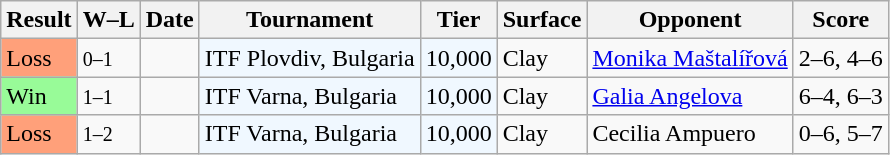<table class="sortable wikitable">
<tr>
<th>Result</th>
<th class="unsortable">W–L</th>
<th>Date</th>
<th>Tournament</th>
<th>Tier</th>
<th>Surface</th>
<th>Opponent</th>
<th class="unsortable">Score</th>
</tr>
<tr>
<td style="background:#ffa07a;">Loss</td>
<td><small>0–1</small></td>
<td></td>
<td style="background:#f0f8ff;">ITF Plovdiv, Bulgaria</td>
<td style="background:#f0f8ff;">10,000</td>
<td>Clay</td>
<td> <a href='#'>Monika Maštalířová</a></td>
<td>2–6, 4–6</td>
</tr>
<tr>
<td style="background:#98fb98;">Win</td>
<td><small>1–1</small></td>
<td></td>
<td style="background:#f0f8ff;">ITF Varna, Bulgaria</td>
<td style="background:#f0f8ff;">10,000</td>
<td>Clay</td>
<td> <a href='#'>Galia Angelova</a></td>
<td>6–4, 6–3</td>
</tr>
<tr>
<td style="background:#ffa07a;">Loss</td>
<td><small>1–2</small></td>
<td></td>
<td style="background:#f0f8ff;">ITF Varna, Bulgaria</td>
<td style="background:#f0f8ff;">10,000</td>
<td>Clay</td>
<td> Cecilia Ampuero</td>
<td>0–6, 5–7</td>
</tr>
</table>
